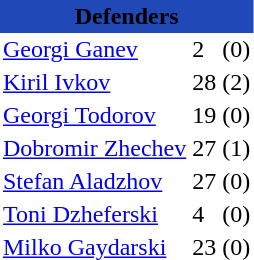<table class="toccolours" border="0" cellpadding="2" cellspacing="0" align="left" style="margin:0.5em;">
<tr>
<th colspan="4" align="center" bgcolor="#2049B7"><span>Defenders</span></th>
</tr>
<tr>
<td> <a href='#'>Georgi Ganev</a></td>
<td>2</td>
<td>(0)</td>
</tr>
<tr>
<td> <a href='#'>Kiril Ivkov</a></td>
<td>28</td>
<td>(2)</td>
</tr>
<tr>
<td> <a href='#'>Georgi Todorov</a></td>
<td>19</td>
<td>(0)</td>
</tr>
<tr>
<td> <a href='#'>Dobromir Zhechev</a></td>
<td>27</td>
<td>(1)</td>
</tr>
<tr>
<td> <a href='#'>Stefan Aladzhov</a></td>
<td>27</td>
<td>(0)</td>
</tr>
<tr>
<td> <a href='#'>Toni Dzheferski</a></td>
<td>4</td>
<td>(0)</td>
</tr>
<tr>
<td> <a href='#'>Milko Gaydarski</a></td>
<td>23</td>
<td>(0)</td>
</tr>
<tr>
</tr>
</table>
